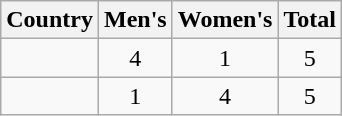<table class="wikitable sortable" style="text-align:center">
<tr>
<th>Country</th>
<th>Men's</th>
<th>Women's</th>
<th>Total</th>
</tr>
<tr>
<td align="left"></td>
<td>4</td>
<td>1</td>
<td>5</td>
</tr>
<tr>
<td align="left"></td>
<td>1</td>
<td>4</td>
<td>5</td>
</tr>
</table>
